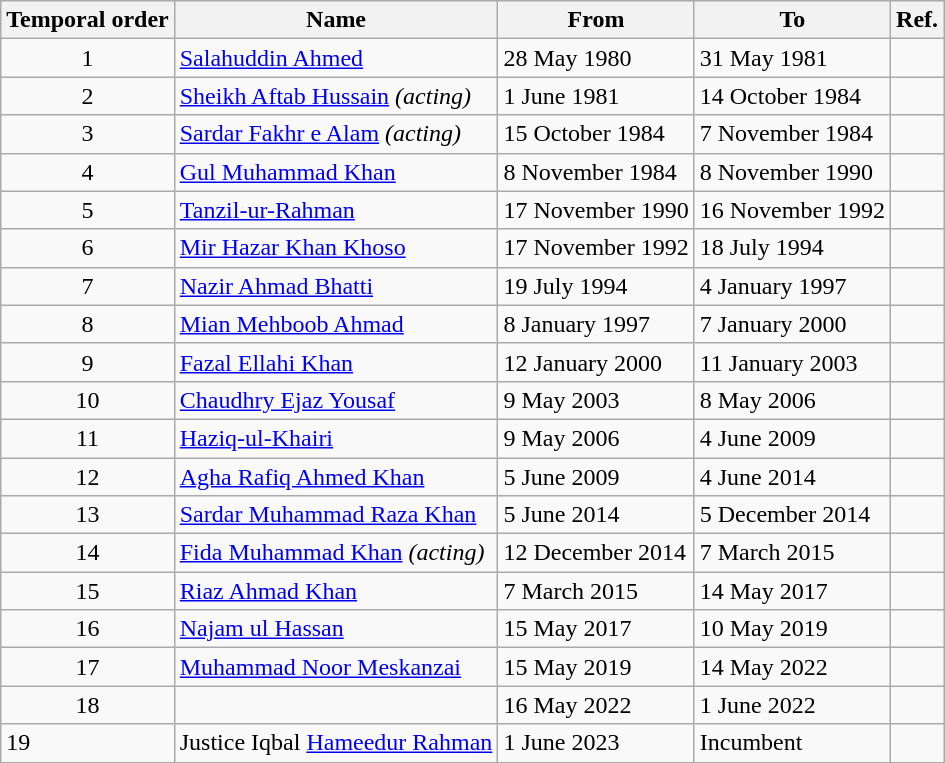<table class="wikitable">
<tr>
<th>Temporal order</th>
<th>Name</th>
<th>From</th>
<th>To</th>
<th>Ref.</th>
</tr>
<tr>
<td style="text-align:center;">1</td>
<td><a href='#'>Salahuddin Ahmed</a></td>
<td>28 May 1980</td>
<td>31 May 1981</td>
<td></td>
</tr>
<tr>
<td style="text-align:center;">2</td>
<td><a href='#'>Sheikh Aftab Hussain</a> <em>(acting)</em></td>
<td>1 June 1981</td>
<td>14 October 1984</td>
<td></td>
</tr>
<tr>
<td style="text-align:center;">3</td>
<td><a href='#'>Sardar Fakhr e Alam</a> <em>(acting)</em></td>
<td>15 October 1984</td>
<td>7 November 1984</td>
<td></td>
</tr>
<tr>
<td style="text-align:center;">4</td>
<td><a href='#'>Gul Muhammad Khan</a></td>
<td>8 November 1984</td>
<td>8 November 1990</td>
<td></td>
</tr>
<tr>
<td style="text-align:center;">5</td>
<td><a href='#'>Tanzil-ur-Rahman</a></td>
<td>17 November 1990</td>
<td>16 November 1992</td>
<td></td>
</tr>
<tr>
<td style="text-align:center;">6</td>
<td><a href='#'>Mir Hazar Khan Khoso</a></td>
<td>17 November 1992</td>
<td>18 July 1994</td>
<td></td>
</tr>
<tr>
<td style="text-align:center;">7</td>
<td><a href='#'>Nazir Ahmad Bhatti</a></td>
<td>19 July 1994</td>
<td>4 January 1997</td>
<td></td>
</tr>
<tr>
<td style="text-align:center;">8</td>
<td><a href='#'>Mian Mehboob Ahmad</a></td>
<td>8 January 1997</td>
<td>7 January 2000</td>
<td></td>
</tr>
<tr>
<td style="text-align:center;">9</td>
<td><a href='#'>Fazal Ellahi Khan</a></td>
<td>12 January 2000</td>
<td>11 January 2003</td>
<td></td>
</tr>
<tr>
<td style="text-align:center;">10</td>
<td><a href='#'>Chaudhry Ejaz Yousaf</a></td>
<td>9 May 2003</td>
<td>8 May 2006</td>
<td></td>
</tr>
<tr>
<td style="text-align:center;">11</td>
<td><a href='#'>Haziq-ul-Khairi</a></td>
<td>9 May 2006</td>
<td>4 June 2009</td>
<td></td>
</tr>
<tr>
<td style="text-align:center;">12</td>
<td><a href='#'>Agha Rafiq Ahmed Khan</a></td>
<td>5 June 2009</td>
<td>4 June 2014</td>
<td></td>
</tr>
<tr>
<td style="text-align:center;">13</td>
<td><a href='#'>Sardar Muhammad Raza Khan</a></td>
<td>5 June 2014</td>
<td>5 December 2014</td>
<td></td>
</tr>
<tr>
<td style="text-align:center;">14</td>
<td><a href='#'>Fida Muhammad Khan</a> <em>(acting)</em></td>
<td>12 December 2014</td>
<td>7 March 2015</td>
<td></td>
</tr>
<tr>
<td style="text-align:center;">15</td>
<td><a href='#'>Riaz Ahmad Khan</a></td>
<td>7 March 2015</td>
<td>14 May 2017</td>
<td></td>
</tr>
<tr>
<td style="text-align:center;">16</td>
<td><a href='#'>Najam ul Hassan</a></td>
<td>15 May 2017</td>
<td>10 May 2019</td>
<td></td>
</tr>
<tr>
<td style="text-align:center;">17</td>
<td><a href='#'>Muhammad Noor Meskanzai</a></td>
<td>15 May 2019</td>
<td>14 May 2022</td>
<td></td>
</tr>
<tr>
<td style="text-align:center;">18</td>
<td></td>
<td>16 May 2022</td>
<td>1 June 2022</td>
<td></td>
</tr>
<tr>
<td>19</td>
<td>Justice Iqbal <a href='#'>Hameedur Rahman</a></td>
<td>1 June 2023</td>
<td>Incumbent</td>
<td></td>
</tr>
</table>
